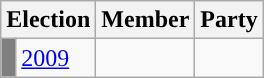<table class="wikitable">
<tr>
<th colspan="2">Election</th>
<th>Member</th>
<th>Party</th>
</tr>
<tr>
<td style="background-color: grey"></td>
<td><a href='#'>2009</a></td>
<td></td>
<td></td>
</tr>
</table>
